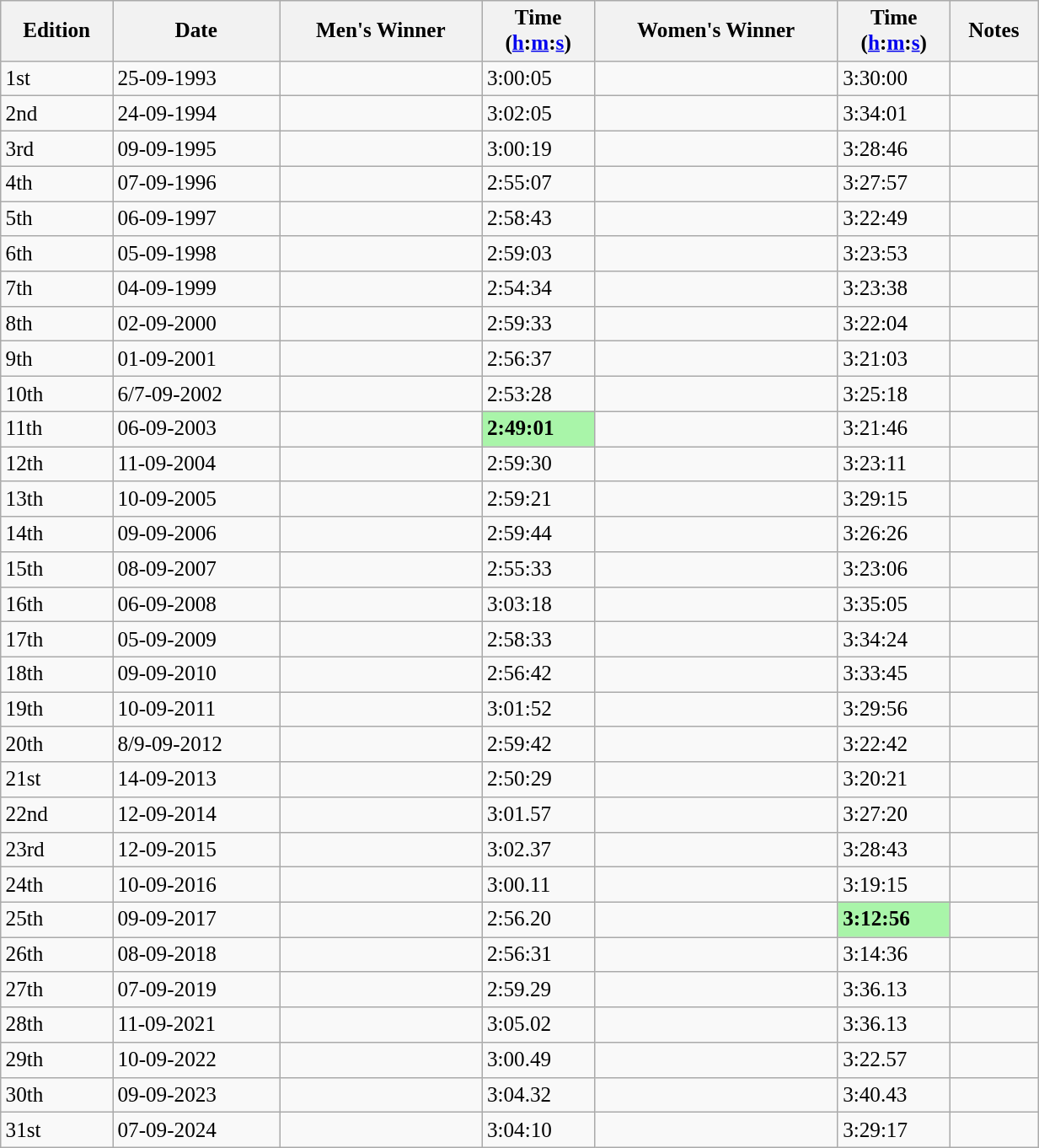<table class="wikitable" style=" text-align:left; font-size:105%;" width="65%">
<tr>
<th>Edition</th>
<th>Date</th>
<th>Men's Winner</th>
<th>Time<br>(<a href='#'>h</a>:<a href='#'>m</a>:<a href='#'>s</a>)</th>
<th>Women's Winner</th>
<th>Time<br>(<a href='#'>h</a>:<a href='#'>m</a>:<a href='#'>s</a>)</th>
<th>Notes</th>
</tr>
<tr>
<td>1st</td>
<td>25-09-1993</td>
<td></td>
<td>3:00:05</td>
<td></td>
<td>3:30:00</td>
<td></td>
</tr>
<tr>
<td>2nd</td>
<td>24-09-1994</td>
<td></td>
<td>3:02:05</td>
<td></td>
<td>3:34:01</td>
<td></td>
</tr>
<tr>
<td>3rd</td>
<td>09-09-1995</td>
<td></td>
<td>3:00:19</td>
<td></td>
<td>3:28:46</td>
<td></td>
</tr>
<tr>
<td>4th</td>
<td>07-09-1996</td>
<td></td>
<td>2:55:07</td>
<td></td>
<td>3:27:57</td>
<td></td>
</tr>
<tr>
<td>5th</td>
<td>06-09-1997</td>
<td></td>
<td>2:58:43</td>
<td></td>
<td>3:22:49</td>
<td></td>
</tr>
<tr>
<td>6th</td>
<td>05-09-1998</td>
<td></td>
<td>2:59:03</td>
<td></td>
<td>3:23:53</td>
<td></td>
</tr>
<tr>
<td>7th</td>
<td>04-09-1999</td>
<td></td>
<td>2:54:34</td>
<td></td>
<td>3:23:38</td>
<td></td>
</tr>
<tr>
<td>8th</td>
<td>02-09-2000</td>
<td></td>
<td>2:59:33</td>
<td></td>
<td>3:22:04</td>
<td></td>
</tr>
<tr>
<td>9th</td>
<td>01-09-2001</td>
<td></td>
<td>2:56:37</td>
<td></td>
<td>3:21:03</td>
<td></td>
</tr>
<tr>
<td>10th</td>
<td>6/7-09-2002</td>
<td></td>
<td>2:53:28</td>
<td></td>
<td>3:25:18</td>
<td></td>
</tr>
<tr>
<td>11th</td>
<td>06-09-2003</td>
<td></td>
<td bgcolor=#A9F5A9><strong>2:49:01</strong></td>
<td></td>
<td>3:21:46</td>
<td></td>
</tr>
<tr>
<td>12th</td>
<td>11-09-2004</td>
<td></td>
<td>2:59:30</td>
<td></td>
<td>3:23:11</td>
<td></td>
</tr>
<tr>
<td>13th</td>
<td>10-09-2005</td>
<td></td>
<td>2:59:21</td>
<td></td>
<td>3:29:15</td>
<td></td>
</tr>
<tr>
<td>14th</td>
<td>09-09-2006</td>
<td></td>
<td>2:59:44</td>
<td></td>
<td>3:26:26</td>
<td></td>
</tr>
<tr>
<td>15th</td>
<td>08-09-2007</td>
<td></td>
<td>2:55:33</td>
<td></td>
<td>3:23:06</td>
<td></td>
</tr>
<tr>
<td>16th</td>
<td>06-09-2008</td>
<td></td>
<td>3:03:18</td>
<td></td>
<td>3:35:05</td>
<td></td>
</tr>
<tr>
<td>17th</td>
<td>05-09-2009</td>
<td></td>
<td>2:58:33</td>
<td></td>
<td>3:34:24</td>
<td></td>
</tr>
<tr>
<td>18th</td>
<td>09-09-2010</td>
<td></td>
<td>2:56:42</td>
<td></td>
<td>3:33:45</td>
<td></td>
</tr>
<tr>
<td>19th</td>
<td>10-09-2011</td>
<td></td>
<td>3:01:52</td>
<td></td>
<td>3:29:56</td>
<td></td>
</tr>
<tr>
<td>20th</td>
<td>8/9-09-2012</td>
<td></td>
<td>2:59:42</td>
<td></td>
<td>3:22:42</td>
<td></td>
</tr>
<tr>
<td>21st</td>
<td>14-09-2013</td>
<td></td>
<td>2:50:29</td>
<td></td>
<td>3:20:21</td>
<td></td>
</tr>
<tr>
<td>22nd</td>
<td>12-09-2014</td>
<td></td>
<td>3:01.57</td>
<td></td>
<td>3:27:20</td>
<td></td>
</tr>
<tr>
<td>23rd</td>
<td>12-09-2015</td>
<td></td>
<td>3:02.37</td>
<td></td>
<td>3:28:43</td>
<td></td>
</tr>
<tr>
<td>24th</td>
<td>10-09-2016</td>
<td></td>
<td>3:00.11</td>
<td></td>
<td>3:19:15</td>
<td></td>
</tr>
<tr>
<td>25th</td>
<td>09-09-2017</td>
<td></td>
<td>2:56.20</td>
<td></td>
<td bgcolor=#A9F5A9><strong>3:12:56</strong></td>
<td></td>
</tr>
<tr>
<td>26th</td>
<td>08-09-2018</td>
<td></td>
<td>2:56:31</td>
<td></td>
<td>3:14:36</td>
<td></td>
</tr>
<tr>
<td>27th</td>
<td>07-09-2019</td>
<td></td>
<td>2:59.29</td>
<td></td>
<td>3:36.13</td>
<td></td>
</tr>
<tr>
<td>28th</td>
<td>11-09-2021</td>
<td></td>
<td>3:05.02</td>
<td></td>
<td>3:36.13</td>
<td></td>
</tr>
<tr>
<td>29th</td>
<td>10-09-2022</td>
<td></td>
<td>3:00.49</td>
<td></td>
<td>3:22.57</td>
<td></td>
</tr>
<tr>
<td>30th</td>
<td>09-09-2023</td>
<td></td>
<td>3:04.32</td>
<td></td>
<td>3:40.43</td>
<td></td>
</tr>
<tr>
<td>31st</td>
<td>07-09-2024</td>
<td></td>
<td>3:04:10</td>
<td></td>
<td>3:29:17</td>
<td></td>
</tr>
</table>
